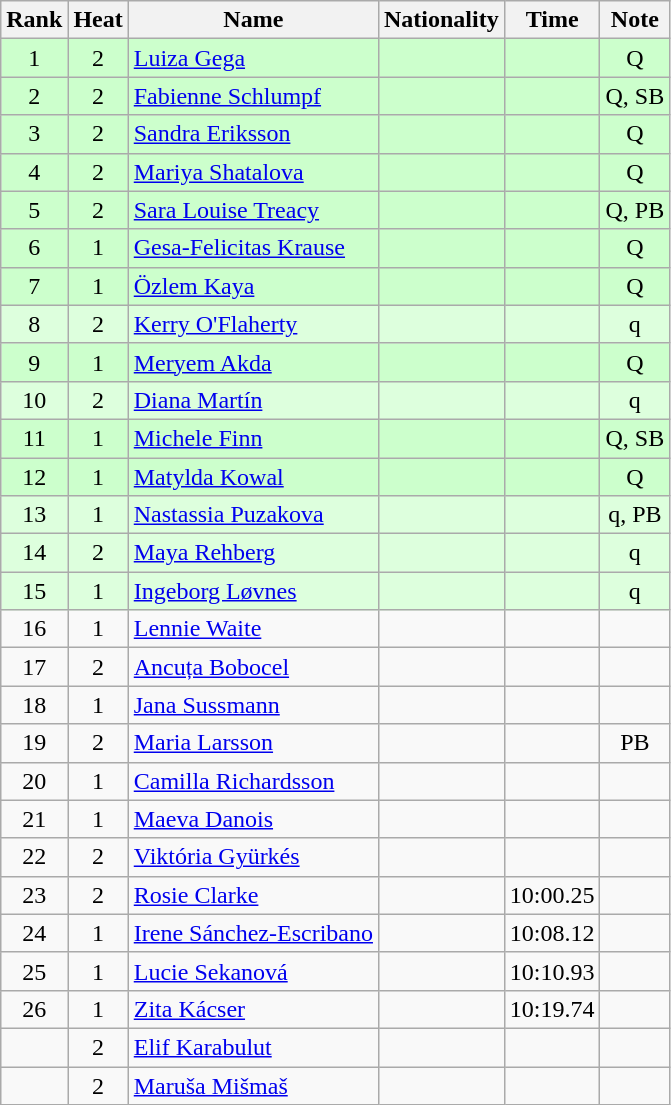<table class="wikitable sortable" style="text-align:center">
<tr>
<th>Rank</th>
<th>Heat</th>
<th>Name</th>
<th>Nationality</th>
<th>Time</th>
<th>Note</th>
</tr>
<tr bgcolor=ccffcc>
<td>1</td>
<td>2</td>
<td align=left><a href='#'>Luiza Gega</a></td>
<td align=left></td>
<td></td>
<td>Q</td>
</tr>
<tr bgcolor=ccffcc>
<td>2</td>
<td>2</td>
<td align=left><a href='#'>Fabienne Schlumpf</a></td>
<td align=left></td>
<td></td>
<td>Q, SB</td>
</tr>
<tr bgcolor=ccffcc>
<td>3</td>
<td>2</td>
<td align=left><a href='#'>Sandra Eriksson</a></td>
<td align=left></td>
<td></td>
<td>Q</td>
</tr>
<tr bgcolor=ccffcc>
<td>4</td>
<td>2</td>
<td align=left><a href='#'>Mariya Shatalova</a></td>
<td align=left></td>
<td></td>
<td>Q</td>
</tr>
<tr bgcolor=ccffcc>
<td>5</td>
<td>2</td>
<td align=left><a href='#'>Sara Louise Treacy</a></td>
<td align=left></td>
<td></td>
<td>Q, PB</td>
</tr>
<tr bgcolor=ccffcc>
<td>6</td>
<td>1</td>
<td align=left><a href='#'>Gesa-Felicitas Krause</a></td>
<td align=left></td>
<td></td>
<td>Q</td>
</tr>
<tr bgcolor=ccffcc>
<td>7</td>
<td>1</td>
<td align=left><a href='#'>Özlem Kaya</a></td>
<td align=left></td>
<td></td>
<td>Q</td>
</tr>
<tr bgcolor=ddffdd>
<td>8</td>
<td>2</td>
<td align=left><a href='#'>Kerry O'Flaherty</a></td>
<td align=left></td>
<td></td>
<td>q</td>
</tr>
<tr bgcolor=ccffcc>
<td>9</td>
<td>1</td>
<td align=left><a href='#'>Meryem Akda</a></td>
<td align=left></td>
<td></td>
<td>Q</td>
</tr>
<tr bgcolor=ddffdd>
<td>10</td>
<td>2</td>
<td align=left><a href='#'>Diana Martín</a></td>
<td align=left></td>
<td></td>
<td>q</td>
</tr>
<tr bgcolor=ccffcc>
<td>11</td>
<td>1</td>
<td align=left><a href='#'>Michele Finn</a></td>
<td align=left></td>
<td></td>
<td>Q, SB</td>
</tr>
<tr bgcolor=ccffcc>
<td>12</td>
<td>1</td>
<td align=left><a href='#'>Matylda Kowal</a></td>
<td align=left></td>
<td></td>
<td>Q</td>
</tr>
<tr bgcolor=ddffdd>
<td>13</td>
<td>1</td>
<td align=left><a href='#'>Nastassia Puzakova</a></td>
<td align=left></td>
<td></td>
<td>q, PB</td>
</tr>
<tr bgcolor=ddffdd>
<td>14</td>
<td>2</td>
<td align=left><a href='#'>Maya Rehberg</a></td>
<td align=left></td>
<td></td>
<td>q</td>
</tr>
<tr bgcolor=ddffdd>
<td>15</td>
<td>1</td>
<td align=left><a href='#'>Ingeborg Løvnes</a></td>
<td align=left></td>
<td></td>
<td>q</td>
</tr>
<tr>
<td>16</td>
<td>1</td>
<td align=left><a href='#'>Lennie Waite</a></td>
<td align=left></td>
<td></td>
<td></td>
</tr>
<tr>
<td>17</td>
<td>2</td>
<td align=left><a href='#'>Ancuța Bobocel</a></td>
<td align=left></td>
<td></td>
<td></td>
</tr>
<tr>
<td>18</td>
<td>1</td>
<td align=left><a href='#'>Jana Sussmann</a></td>
<td align=left></td>
<td></td>
<td></td>
</tr>
<tr>
<td>19</td>
<td>2</td>
<td align=left><a href='#'>Maria Larsson</a></td>
<td align=left></td>
<td></td>
<td>PB</td>
</tr>
<tr>
<td>20</td>
<td>1</td>
<td align=left><a href='#'>Camilla Richardsson</a></td>
<td align=left></td>
<td></td>
<td></td>
</tr>
<tr>
<td>21</td>
<td>1</td>
<td align=left><a href='#'>Maeva Danois</a></td>
<td align=left></td>
<td></td>
<td></td>
</tr>
<tr>
<td>22</td>
<td>2</td>
<td align=left><a href='#'>Viktória Gyürkés</a></td>
<td align=left></td>
<td></td>
<td></td>
</tr>
<tr>
<td>23</td>
<td>2</td>
<td align=left><a href='#'>Rosie Clarke</a></td>
<td align=left></td>
<td>10:00.25</td>
<td></td>
</tr>
<tr>
<td>24</td>
<td>1</td>
<td align=left><a href='#'>Irene Sánchez-Escribano</a></td>
<td align=left></td>
<td>10:08.12</td>
<td></td>
</tr>
<tr>
<td>25</td>
<td>1</td>
<td align=left><a href='#'>Lucie Sekanová</a></td>
<td align=left></td>
<td>10:10.93</td>
<td></td>
</tr>
<tr>
<td>26</td>
<td>1</td>
<td align=left><a href='#'>Zita Kácser</a></td>
<td align=left></td>
<td>10:19.74</td>
<td></td>
</tr>
<tr>
<td></td>
<td>2</td>
<td align=left><a href='#'>Elif Karabulut</a></td>
<td align=left></td>
<td></td>
<td></td>
</tr>
<tr>
<td></td>
<td>2</td>
<td align=left><a href='#'>Maruša Mišmaš</a></td>
<td align=left></td>
<td></td>
<td></td>
</tr>
</table>
